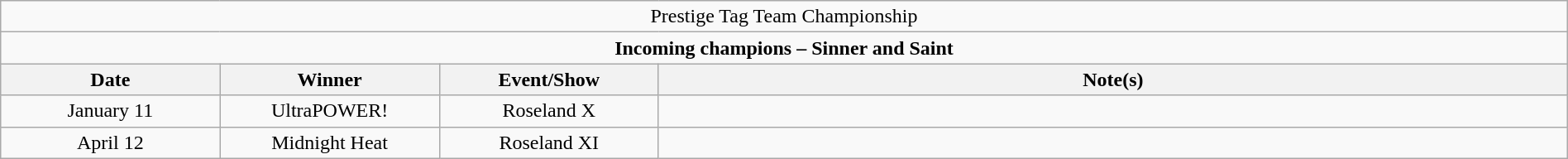<table class="wikitable" style="text-align:center; width:100%;">
<tr>
<td colspan="4" style="text-align: center;">Prestige Tag Team Championship</td>
</tr>
<tr>
<td colspan="4" style="text-align: center;"><strong>Incoming champions – Sinner and Saint </strong></td>
</tr>
<tr>
<th width=14%>Date</th>
<th width=14%>Winner</th>
<th width=14%>Event/Show</th>
<th width=58%>Note(s)</th>
</tr>
<tr>
<td>January 11</td>
<td>UltraPOWER!<br></td>
<td>Roseland X</td>
<td></td>
</tr>
<tr>
<td>April 12</td>
<td>Midnight Heat<br></td>
<td>Roseland XI</td>
<td></td>
</tr>
</table>
